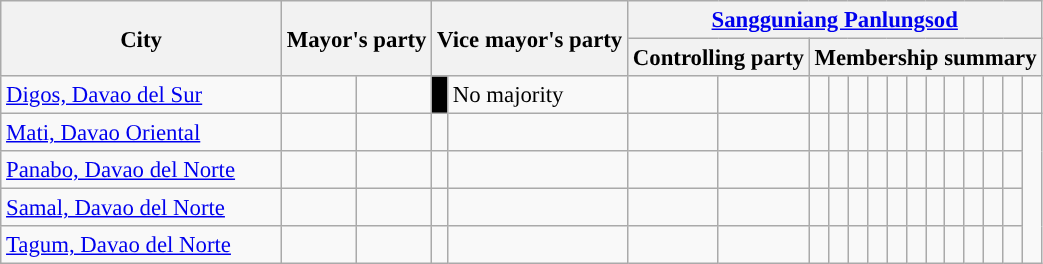<table class="wikitable" style="font-size:95%;">
<tr>
<th width="180px" rowspan="2">City</th>
<th colspan="2" rowspan="2">Mayor's party</th>
<th colspan="2" rowspan="2">Vice mayor's party</th>
<th colspan="16"><a href='#'>Sangguniang Panlungsod</a></th>
</tr>
<tr>
<th colspan="2">Controlling party</th>
<th colspan="14">Membership summary</th>
</tr>
<tr>
<td><a href='#'>Digos, Davao del Sur</a></td>
<td></td>
<td></td>
<td bgcolor="black"></td>
<td>No majority</td>
<td> </td>
<td> </td>
<td> </td>
<td> </td>
<td> </td>
<td> </td>
<td> </td>
<td> </td>
<td> </td>
<td> </td>
<td> </td>
<td> </td>
<td> </td>
<td> </td>
</tr>
<tr>
<td><a href='#'>Mati, Davao Oriental</a></td>
<td></td>
<td></td>
<td></td>
<td style="color:inherit;background:"></td>
<td style="color:inherit;background:"></td>
<td style="color:inherit;background:"></td>
<td style="color:inherit;background:"></td>
<td style="color:inherit;background:"></td>
<td style="color:inherit;background:"></td>
<td style="color:inherit;background:"></td>
<td style="color:inherit;background:"></td>
<td style="color:inherit;background:"></td>
<td style="color:inherit;background:"></td>
<td style="color:inherit;background:"></td>
<td style="color:inherit;background:"></td>
<td></td>
<td></td>
</tr>
<tr>
<td><a href='#'>Panabo, Davao del Norte</a></td>
<td></td>
<td></td>
<td></td>
<td style="color:inherit;background:"></td>
<td style="color:inherit;background:"></td>
<td style="color:inherit;background:"></td>
<td style="color:inherit;background:"></td>
<td style="color:inherit;background:"></td>
<td style="color:inherit;background:"></td>
<td style="color:inherit;background:"></td>
<td style="color:inherit;background:"></td>
<td style="color:inherit;background:"></td>
<td style="color:inherit;background:"></td>
<td style="color:inherit;background:"></td>
<td style="color:inherit;background:"></td>
<td style="color:inherit;background:"></td>
<td></td>
</tr>
<tr>
<td><a href='#'>Samal, Davao del Norte</a></td>
<td></td>
<td></td>
<td></td>
<td style="color:inherit;background:"></td>
<td style="color:inherit;background:"></td>
<td style="color:inherit;background:"></td>
<td style="color:inherit;background:"></td>
<td style="color:inherit;background:"></td>
<td style="color:inherit;background:"></td>
<td style="color:inherit;background:"></td>
<td style="color:inherit;background:"></td>
<td style="color:inherit;background:"></td>
<td style="color:inherit;background:"></td>
<td style="color:inherit;background:"></td>
<td style="color:inherit;background:"></td>
<td style="color:inherit;background:"></td>
<td style="color:inherit;background:"></td>
</tr>
<tr>
<td><a href='#'>Tagum, Davao del Norte</a></td>
<td></td>
<td></td>
<td></td>
<td style="color:inherit;background:"></td>
<td style="color:inherit;background:"></td>
<td style="color:inherit;background:"></td>
<td style="color:inherit;background:"></td>
<td style="color:inherit;background:"></td>
<td style="color:inherit;background:"></td>
<td style="color:inherit;background:"></td>
<td style="color:inherit;background:"></td>
<td style="color:inherit;background:"></td>
<td style="color:inherit;background:"></td>
<td style="color:inherit;background:"></td>
<td style="color:inherit;background:"></td>
<td style="color:inherit;background:"></td>
<td></td>
</tr>
</table>
